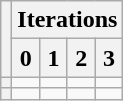<table class=wikitable style="text-align:right;">
<tr>
<th rowspan=2></th>
<th colspan=4>Iterations</th>
</tr>
<tr>
<th>0</th>
<th>1</th>
<th>2</th>
<th>3</th>
</tr>
<tr>
<th></th>
<td></td>
<td></td>
<td></td>
<td></td>
</tr>
<tr>
<th></th>
<td></td>
<td></td>
<td></td>
<td></td>
</tr>
</table>
